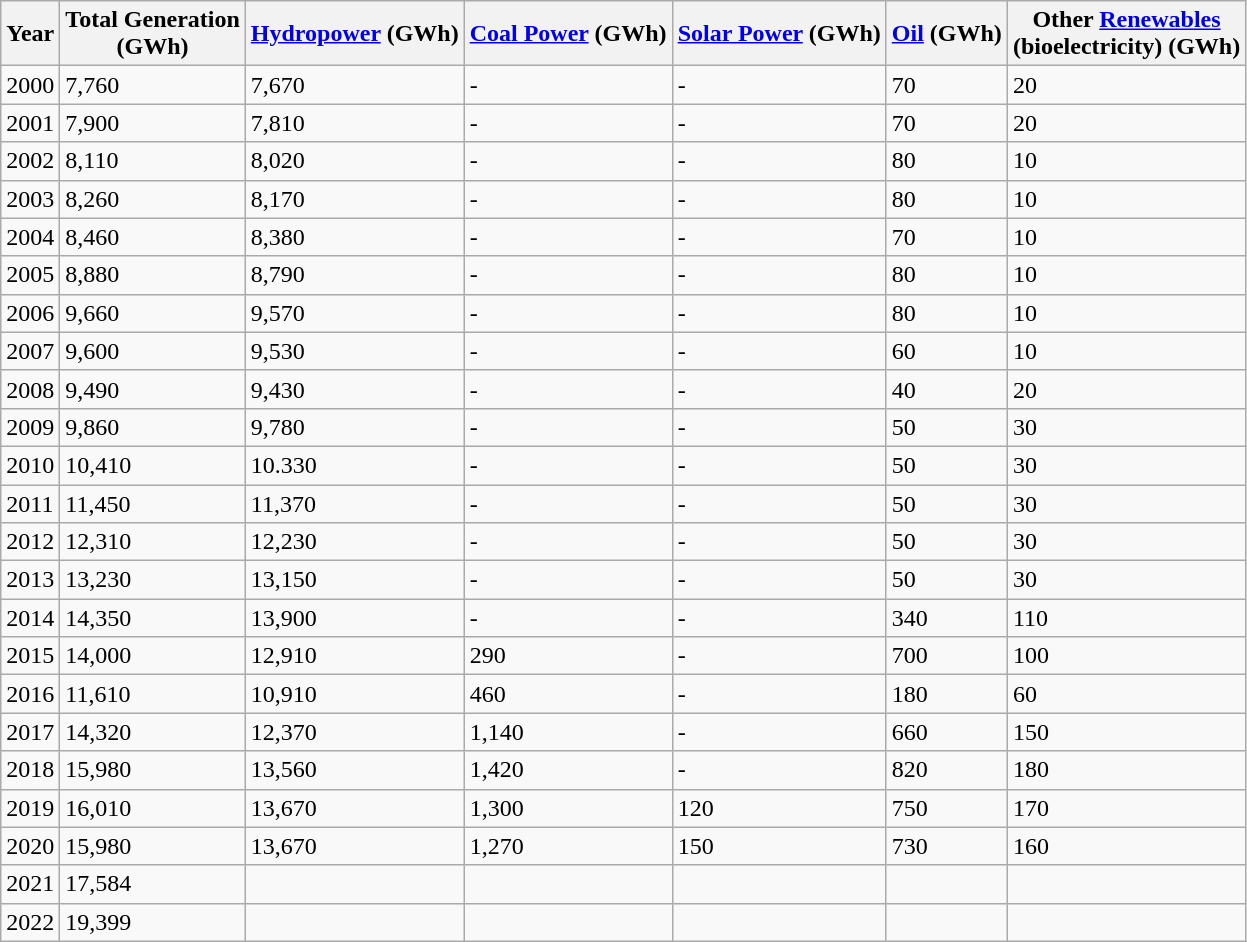<table class="wikitable">
<tr>
<th>Year</th>
<th>Total Generation<br>(GWh)</th>
<th><a href='#'>Hydropower</a> (GWh)</th>
<th><a href='#'>Coal Power</a> (GWh)</th>
<th><a href='#'>Solar Power</a> (GWh)</th>
<th><a href='#'>Oil</a> (GWh)</th>
<th>Other <a href='#'>Renewables</a><br>(bioelectricity) (GWh)</th>
</tr>
<tr>
<td>2000</td>
<td>7,760</td>
<td>7,670</td>
<td>-</td>
<td>-</td>
<td>70</td>
<td>20</td>
</tr>
<tr>
<td>2001</td>
<td>7,900</td>
<td>7,810</td>
<td>-</td>
<td>-</td>
<td>70</td>
<td>20</td>
</tr>
<tr>
<td>2002</td>
<td>8,110</td>
<td>8,020</td>
<td>-</td>
<td>-</td>
<td>80</td>
<td>10</td>
</tr>
<tr>
<td>2003</td>
<td>8,260</td>
<td>8,170</td>
<td>-</td>
<td>-</td>
<td>80</td>
<td>10</td>
</tr>
<tr>
<td>2004</td>
<td>8,460</td>
<td>8,380</td>
<td>-</td>
<td>-</td>
<td>70</td>
<td>10</td>
</tr>
<tr>
<td>2005</td>
<td>8,880</td>
<td>8,790</td>
<td>-</td>
<td>-</td>
<td>80</td>
<td>10</td>
</tr>
<tr>
<td>2006</td>
<td>9,660</td>
<td>9,570</td>
<td>-</td>
<td>-</td>
<td>80</td>
<td>10</td>
</tr>
<tr>
<td>2007</td>
<td>9,600</td>
<td>9,530</td>
<td>-</td>
<td>-</td>
<td>60</td>
<td>10</td>
</tr>
<tr>
<td>2008</td>
<td>9,490</td>
<td>9,430</td>
<td>-</td>
<td>-</td>
<td>40</td>
<td>20</td>
</tr>
<tr>
<td>2009</td>
<td>9,860</td>
<td>9,780</td>
<td>-</td>
<td>-</td>
<td>50</td>
<td>30</td>
</tr>
<tr>
<td>2010</td>
<td>10,410</td>
<td>10.330</td>
<td>-</td>
<td>-</td>
<td>50</td>
<td>30</td>
</tr>
<tr>
<td>2011</td>
<td>11,450</td>
<td>11,370</td>
<td>-</td>
<td>-</td>
<td>50</td>
<td>30</td>
</tr>
<tr>
<td>2012</td>
<td>12,310</td>
<td>12,230</td>
<td>-</td>
<td>-</td>
<td>50</td>
<td>30</td>
</tr>
<tr>
<td>2013</td>
<td>13,230</td>
<td>13,150</td>
<td>-</td>
<td>-</td>
<td>50</td>
<td>30</td>
</tr>
<tr>
<td>2014</td>
<td>14,350</td>
<td>13,900</td>
<td>-</td>
<td>-</td>
<td>340</td>
<td>110</td>
</tr>
<tr>
<td>2015</td>
<td>14,000</td>
<td>12,910</td>
<td>   290</td>
<td>-</td>
<td>700</td>
<td>100</td>
</tr>
<tr>
<td>2016</td>
<td>11,610</td>
<td>10,910</td>
<td>   460</td>
<td>-</td>
<td>180</td>
<td>60</td>
</tr>
<tr>
<td>2017</td>
<td>14,320</td>
<td>12,370</td>
<td>1,140</td>
<td>-</td>
<td>660</td>
<td>150</td>
</tr>
<tr>
<td>2018</td>
<td>15,980</td>
<td>13,560</td>
<td>1,420</td>
<td>-</td>
<td>820</td>
<td>180</td>
</tr>
<tr>
<td>2019</td>
<td>16,010</td>
<td>13,670</td>
<td>1,300</td>
<td>120</td>
<td>750</td>
<td>170</td>
</tr>
<tr>
<td>2020</td>
<td>15,980</td>
<td>13,670</td>
<td>1,270</td>
<td>150</td>
<td>730</td>
<td>160</td>
</tr>
<tr>
<td>2021</td>
<td>17,584</td>
<td></td>
<td></td>
<td></td>
<td></td>
<td></td>
</tr>
<tr>
<td>2022</td>
<td>19,399</td>
<td></td>
<td></td>
<td></td>
<td></td>
<td></td>
</tr>
</table>
